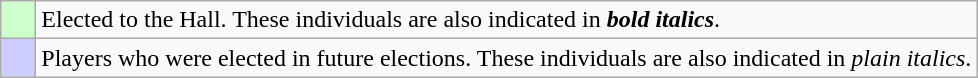<table class="wikitable">
<tr>
<td bgcolor="#ccffcc">    </td>
<td>Elected to the Hall. These individuals are also indicated in <strong><em>bold italics</em></strong>.</td>
</tr>
<tr>
<td bgcolor="#ccccff">    </td>
<td>Players who were elected in future elections. These individuals are also indicated in <em>plain italics</em>.</td>
</tr>
</table>
